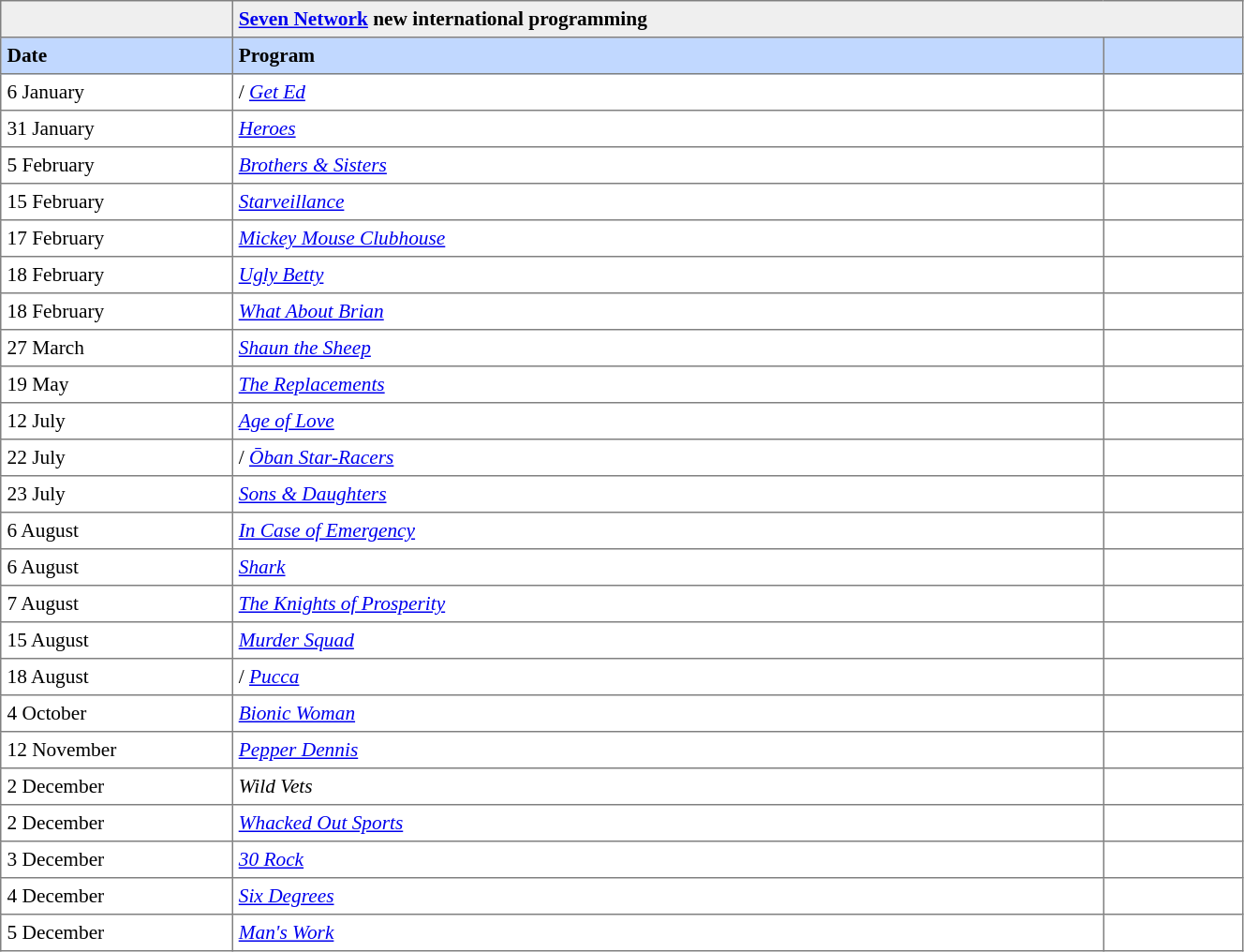<table border="1" cellpadding="4" cellspacing="0" style="text-align:left; font-size:89%; border-collapse:collapse;" width=70%>
<tr style="background-color:#efefef;">
<td colspan=1></td>
<td colspan=3><strong><a href='#'>Seven Network</a> new international programming</strong></td>
</tr>
<tr style="background:#C1D8FF;">
<th width=6%>Date</th>
<th width=25%>Program</th>
<th width=4%></th>
</tr>
<tr>
<td>6 January</td>
<td> /  <em><a href='#'>Get Ed</a></em></td>
<td></td>
</tr>
<tr>
<td>31 January</td>
<td> <em><a href='#'>Heroes</a></em></td>
<td></td>
</tr>
<tr>
<td>5 February</td>
<td> <em><a href='#'>Brothers & Sisters</a></em></td>
<td></td>
</tr>
<tr>
<td>15 February</td>
<td> <em><a href='#'>Starveillance</a></em></td>
<td></td>
</tr>
<tr>
<td>17 February</td>
<td> <em><a href='#'>Mickey Mouse Clubhouse</a></em></td>
<td></td>
</tr>
<tr>
<td>18 February</td>
<td> <em><a href='#'>Ugly Betty</a></em></td>
<td></td>
</tr>
<tr>
<td>18 February</td>
<td> <em><a href='#'>What About Brian</a></em></td>
<td></td>
</tr>
<tr>
<td>27 March</td>
<td> <em><a href='#'>Shaun the Sheep</a></em></td>
<td></td>
</tr>
<tr>
<td>19 May</td>
<td> <em><a href='#'>The Replacements</a></em></td>
<td></td>
</tr>
<tr>
<td>12 July</td>
<td> <em><a href='#'>Age of Love</a></em></td>
<td></td>
</tr>
<tr>
<td>22 July</td>
<td> /  <em><a href='#'>Ōban Star-Racers</a></em></td>
<td></td>
</tr>
<tr>
<td>23 July</td>
<td> <em><a href='#'>Sons & Daughters</a></em></td>
<td></td>
</tr>
<tr>
<td>6 August</td>
<td> <em><a href='#'>In Case of Emergency</a></em></td>
<td></td>
</tr>
<tr>
<td>6 August</td>
<td> <em><a href='#'>Shark</a></em></td>
<td></td>
</tr>
<tr>
<td>7 August</td>
<td> <em><a href='#'>The Knights of Prosperity</a></em></td>
<td></td>
</tr>
<tr>
<td>15 August</td>
<td> <em><a href='#'>Murder Squad</a></em></td>
<td></td>
</tr>
<tr>
<td>18 August</td>
<td> /  <em><a href='#'>Pucca</a></em></td>
<td></td>
</tr>
<tr>
<td>4 October</td>
<td> <em><a href='#'>Bionic Woman</a></em></td>
<td></td>
</tr>
<tr>
<td>12 November</td>
<td> <em><a href='#'>Pepper Dennis</a></em></td>
<td></td>
</tr>
<tr>
<td>2 December</td>
<td> <em>Wild Vets</em></td>
<td></td>
</tr>
<tr>
<td>2 December</td>
<td> <em><a href='#'>Whacked Out Sports</a></em></td>
<td></td>
</tr>
<tr>
<td>3 December</td>
<td> <em><a href='#'>30 Rock</a></em></td>
<td></td>
</tr>
<tr>
<td>4 December</td>
<td> <em><a href='#'>Six Degrees</a></em></td>
<td></td>
</tr>
<tr>
<td>5 December</td>
<td> <em><a href='#'>Man's Work</a></em></td>
<td></td>
</tr>
</table>
